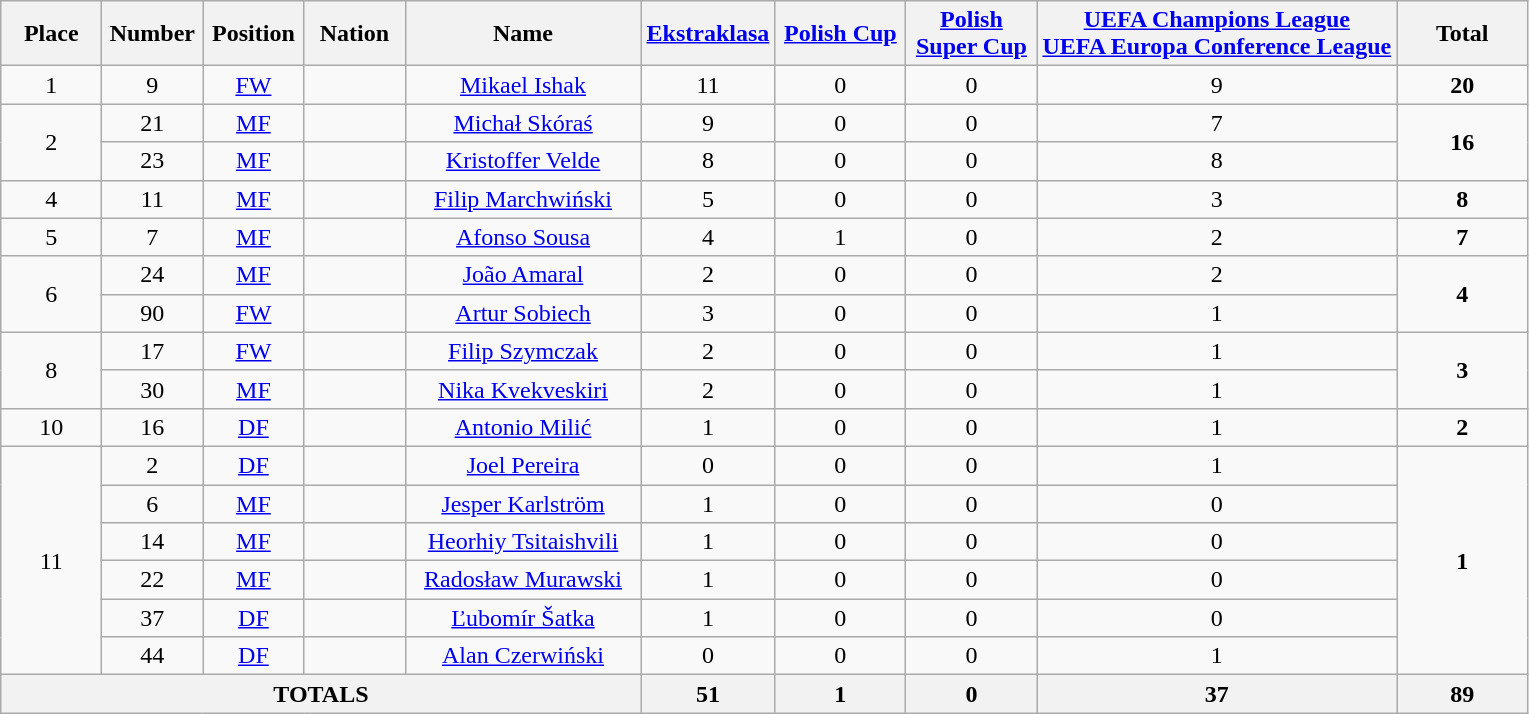<table class="wikitable" style="font-size: 100%; text-align: center;">
<tr>
<th width=60>Place</th>
<th width=60>Number</th>
<th width=60>Position</th>
<th width=60>Nation</th>
<th width=150>Name</th>
<th width=80><a href='#'>Ekstraklasa</a></th>
<th width=80><a href='#'>Polish Cup</a></th>
<th width=80><a href='#'>Polish Super Cup</a></th>
<th><a href='#'>UEFA Champions League</a><br><a href='#'>UEFA Europa Conference League</a></th>
<th width=80>Total</th>
</tr>
<tr>
<td rowspan="1">1</td>
<td>9</td>
<td><a href='#'>FW</a></td>
<td></td>
<td><a href='#'>Mikael Ishak</a></td>
<td>11</td>
<td>0</td>
<td>0</td>
<td>9</td>
<td rowspan="1"><strong>20</strong></td>
</tr>
<tr>
<td rowspan="2">2</td>
<td>21</td>
<td><a href='#'>MF</a></td>
<td></td>
<td><a href='#'>Michał Skóraś</a></td>
<td>9</td>
<td>0</td>
<td>0</td>
<td>7</td>
<td rowspan="2"><strong>16</strong></td>
</tr>
<tr>
<td>23</td>
<td><a href='#'>MF</a></td>
<td></td>
<td><a href='#'>Kristoffer Velde</a></td>
<td>8</td>
<td>0</td>
<td>0</td>
<td>8</td>
</tr>
<tr>
<td rowspan="1">4</td>
<td>11</td>
<td><a href='#'>MF</a></td>
<td></td>
<td><a href='#'>Filip Marchwiński</a></td>
<td>5</td>
<td>0</td>
<td>0</td>
<td>3</td>
<td rowspan="1"><strong>8</strong></td>
</tr>
<tr>
<td rowspan="1">5</td>
<td>7</td>
<td><a href='#'>MF</a></td>
<td></td>
<td><a href='#'>Afonso Sousa</a></td>
<td>4</td>
<td>1</td>
<td>0</td>
<td>2</td>
<td rowspan="1"><strong>7</strong></td>
</tr>
<tr>
<td rowspan="2">6</td>
<td>24</td>
<td><a href='#'>MF</a></td>
<td></td>
<td><a href='#'>João Amaral</a></td>
<td>2</td>
<td>0</td>
<td>0</td>
<td>2</td>
<td rowspan="2"><strong>4</strong></td>
</tr>
<tr>
<td>90</td>
<td><a href='#'>FW</a></td>
<td></td>
<td><a href='#'>Artur Sobiech</a></td>
<td>3</td>
<td>0</td>
<td>0</td>
<td>1</td>
</tr>
<tr>
<td rowspan="2">8</td>
<td>17</td>
<td><a href='#'>FW</a></td>
<td></td>
<td><a href='#'>Filip Szymczak</a></td>
<td>2</td>
<td>0</td>
<td>0</td>
<td>1</td>
<td rowspan="2"><strong>3</strong></td>
</tr>
<tr>
<td>30</td>
<td><a href='#'>MF</a></td>
<td></td>
<td><a href='#'>Nika Kvekveskiri</a></td>
<td>2</td>
<td>0</td>
<td>0</td>
<td>1</td>
</tr>
<tr>
<td rowspan="1">10</td>
<td>16</td>
<td><a href='#'>DF</a></td>
<td></td>
<td><a href='#'>Antonio Milić</a></td>
<td>1</td>
<td>0</td>
<td>0</td>
<td>1</td>
<td rowspan="1"><strong>2</strong></td>
</tr>
<tr>
<td rowspan="6">11</td>
<td>2</td>
<td><a href='#'>DF</a></td>
<td></td>
<td><a href='#'>Joel Pereira</a></td>
<td>0</td>
<td>0</td>
<td>0</td>
<td>1</td>
<td rowspan="6"><strong>1</strong></td>
</tr>
<tr>
<td>6</td>
<td><a href='#'>MF</a></td>
<td></td>
<td><a href='#'>Jesper Karlström</a></td>
<td>1</td>
<td>0</td>
<td>0</td>
<td>0</td>
</tr>
<tr>
<td>14</td>
<td><a href='#'>MF</a></td>
<td></td>
<td><a href='#'>Heorhiy Tsitaishvili</a></td>
<td>1</td>
<td>0</td>
<td>0</td>
<td>0</td>
</tr>
<tr>
<td>22</td>
<td><a href='#'>MF</a></td>
<td></td>
<td><a href='#'>Radosław Murawski</a></td>
<td>1</td>
<td>0</td>
<td>0</td>
<td>0</td>
</tr>
<tr>
<td>37</td>
<td><a href='#'>DF</a></td>
<td></td>
<td><a href='#'>Ľubomír Šatka</a></td>
<td>1</td>
<td>0</td>
<td>0</td>
<td>0</td>
</tr>
<tr>
<td>44</td>
<td><a href='#'>DF</a></td>
<td></td>
<td><a href='#'>Alan Czerwiński</a></td>
<td>0</td>
<td>0</td>
<td>0</td>
<td>1</td>
</tr>
<tr>
<th colspan="5">TOTALS</th>
<th>51</th>
<th>1</th>
<th>0</th>
<th>37</th>
<th>89</th>
</tr>
</table>
